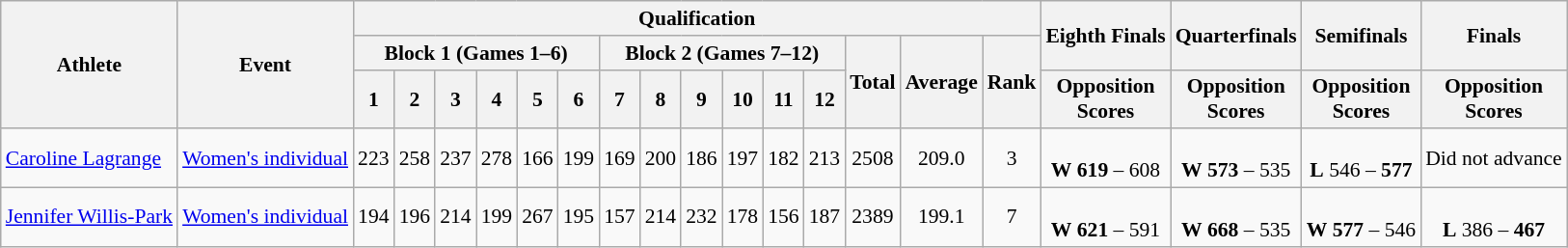<table class="wikitable" border="1" style="font-size:90%">
<tr>
<th rowspan=3>Athlete</th>
<th rowspan=3>Event</th>
<th colspan=15>Qualification</th>
<th rowspan=2>Eighth Finals</th>
<th rowspan=2>Quarterfinals</th>
<th rowspan=2>Semifinals</th>
<th rowspan=2>Finals</th>
</tr>
<tr>
<th colspan=6>Block 1 (Games 1–6)</th>
<th colspan=6>Block 2 (Games 7–12)</th>
<th rowspan=2>Total</th>
<th rowspan=2>Average</th>
<th rowspan=2>Rank</th>
</tr>
<tr>
<th>1</th>
<th>2</th>
<th>3</th>
<th>4</th>
<th>5</th>
<th>6</th>
<th>7</th>
<th>8</th>
<th>9</th>
<th>10</th>
<th>11</th>
<th>12</th>
<th>Opposition<br>Scores</th>
<th>Opposition<br>Scores</th>
<th>Opposition<br>Scores</th>
<th>Opposition<br>Scores</th>
</tr>
<tr>
<td><a href='#'>Caroline Lagrange</a></td>
<td><a href='#'>Women's individual</a></td>
<td align=center>223</td>
<td align=center>258</td>
<td align=center>237</td>
<td align=center>278</td>
<td align=center>166</td>
<td align=center>199</td>
<td align=center>169</td>
<td align=center>200</td>
<td align=center>186</td>
<td align=center>197</td>
<td align=center>182</td>
<td align=center>213</td>
<td align=center>2508</td>
<td align=center>209.0</td>
<td align=center>3</td>
<td align=center><br><strong>W</strong> <strong>619</strong> – 608</td>
<td align=center><br><strong>W</strong> <strong>573</strong> – 535</td>
<td align=center><br><strong>L</strong> 546 – <strong>577</strong><br></td>
<td align=center>Did not advance</td>
</tr>
<tr>
<td><a href='#'>Jennifer Willis-Park</a></td>
<td><a href='#'>Women's individual</a></td>
<td align=center>194</td>
<td align=center>196</td>
<td align=center>214</td>
<td align=center>199</td>
<td align=center>267</td>
<td align=center>195</td>
<td align=center>157</td>
<td align=center>214</td>
<td align=center>232</td>
<td align=center>178</td>
<td align=center>156</td>
<td align=center>187</td>
<td align=center>2389</td>
<td align=center>199.1</td>
<td align=center>7</td>
<td align=center><br><strong>W</strong> <strong>621</strong> – 591</td>
<td align=center><br><strong>W</strong> <strong>668</strong> – 535</td>
<td align=center><br><strong>W</strong> <strong>577</strong> – 546</td>
<td align=center><br><strong>L</strong> 386 – <strong>467</strong><br></td>
</tr>
</table>
